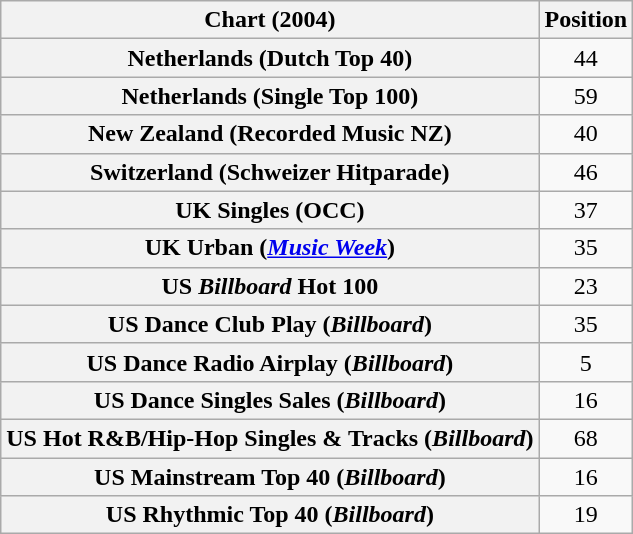<table class="wikitable sortable plainrowheaders" style="text-align:center">
<tr>
<th>Chart (2004)</th>
<th>Position</th>
</tr>
<tr>
<th scope="row">Netherlands (Dutch Top 40)</th>
<td>44</td>
</tr>
<tr>
<th scope="row">Netherlands (Single Top 100)</th>
<td>59</td>
</tr>
<tr>
<th scope="row">New Zealand (Recorded Music NZ)</th>
<td>40</td>
</tr>
<tr>
<th scope="row">Switzerland (Schweizer Hitparade)</th>
<td>46</td>
</tr>
<tr>
<th scope="row">UK Singles (OCC)</th>
<td>37</td>
</tr>
<tr>
<th scope="row">UK Urban (<em><a href='#'>Music Week</a></em>)</th>
<td>35</td>
</tr>
<tr>
<th scope="row">US <em>Billboard</em> Hot 100</th>
<td>23</td>
</tr>
<tr>
<th scope="row">US Dance Club Play (<em>Billboard</em>)</th>
<td>35</td>
</tr>
<tr>
<th scope="row">US Dance Radio Airplay (<em>Billboard</em>)</th>
<td>5</td>
</tr>
<tr>
<th scope="row">US Dance Singles Sales (<em>Billboard</em>)</th>
<td>16</td>
</tr>
<tr>
<th scope="row">US Hot R&B/Hip-Hop Singles & Tracks (<em>Billboard</em>)</th>
<td>68</td>
</tr>
<tr>
<th scope="row">US Mainstream Top 40 (<em>Billboard</em>)</th>
<td>16</td>
</tr>
<tr>
<th scope="row">US Rhythmic Top 40 (<em>Billboard</em>)</th>
<td>19</td>
</tr>
</table>
